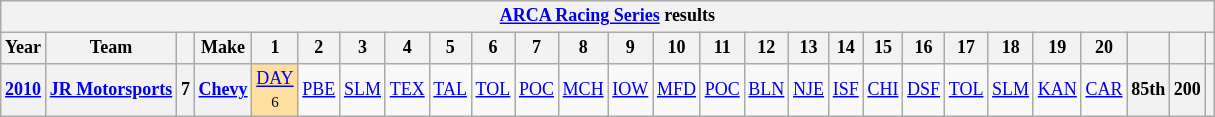<table class="wikitable" style="text-align:center; font-size:75%">
<tr>
<th colspan=45><a href='#'>ARCA Racing Series</a> results</th>
</tr>
<tr>
<th scope="col">Year</th>
<th scope="col">Team</th>
<th scope="col"></th>
<th scope="col">Make</th>
<th scope="col">1</th>
<th scope="col">2</th>
<th scope="col">3</th>
<th scope="col">4</th>
<th scope="col">5</th>
<th scope="col">6</th>
<th scope="col">7</th>
<th scope="col">8</th>
<th scope="col">9</th>
<th scope="col">10</th>
<th scope="col">11</th>
<th scope="col">12</th>
<th scope="col">13</th>
<th scope="col">14</th>
<th scope="col">15</th>
<th scope="col">16</th>
<th scope="col">17</th>
<th scope="col">18</th>
<th scope="col">19</th>
<th scope="col">20</th>
<th scope="col"></th>
<th scope="col"></th>
<th scope="col"></th>
</tr>
<tr>
<th scope="row"><a href='#'>2010</a></th>
<th nowrap><a href='#'>JR Motorsports</a></th>
<th>7</th>
<th><a href='#'>Chevy</a></th>
<td style="background:#FFDF9F;"><a href='#'>DAY</a><br><small>6</small></td>
<td><a href='#'>PBE</a></td>
<td><a href='#'>SLM</a></td>
<td><a href='#'>TEX</a></td>
<td><a href='#'>TAL</a></td>
<td><a href='#'>TOL</a></td>
<td><a href='#'>POC</a></td>
<td><a href='#'>MCH</a></td>
<td><a href='#'>IOW</a></td>
<td><a href='#'>MFD</a></td>
<td><a href='#'>POC</a></td>
<td><a href='#'>BLN</a></td>
<td><a href='#'>NJE</a></td>
<td><a href='#'>ISF</a></td>
<td><a href='#'>CHI</a></td>
<td><a href='#'>DSF</a></td>
<td><a href='#'>TOL</a></td>
<td><a href='#'>SLM</a></td>
<td><a href='#'>KAN</a></td>
<td><a href='#'>CAR</a></td>
<th>85th</th>
<th>200</th>
<th></th>
</tr>
</table>
